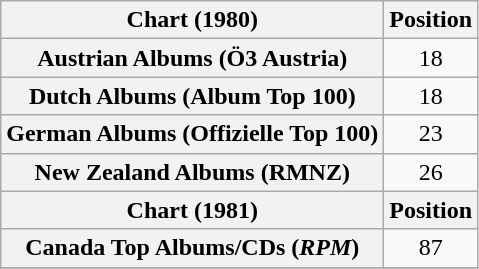<table class="wikitable sortable plainrowheaders" style="text-align:center">
<tr>
<th scope="col">Chart (1980)</th>
<th scope="col">Position</th>
</tr>
<tr>
<th scope="row">Austrian Albums (Ö3 Austria)</th>
<td>18</td>
</tr>
<tr>
<th scope="row">Dutch Albums (Album Top 100)</th>
<td>18</td>
</tr>
<tr>
<th scope="row">German Albums (Offizielle Top 100)</th>
<td>23</td>
</tr>
<tr>
<th scope="row">New Zealand Albums (RMNZ)</th>
<td>26</td>
</tr>
<tr>
<th scope="col">Chart (1981)</th>
<th scope="col">Position</th>
</tr>
<tr>
<th scope="row">Canada Top Albums/CDs (<em>RPM</em>)</th>
<td>87</td>
</tr>
<tr>
</tr>
</table>
